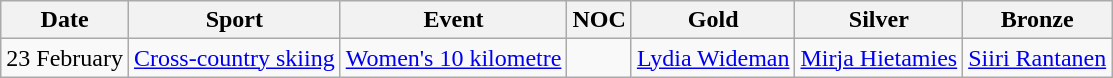<table class="wikitable">
<tr>
<th>Date</th>
<th>Sport</th>
<th>Event</th>
<th>NOC</th>
<th>Gold</th>
<th>Silver</th>
<th>Bronze</th>
</tr>
<tr>
<td>23 February</td>
<td><a href='#'>Cross-country skiing</a></td>
<td><a href='#'>Women's 10 kilometre</a></td>
<td></td>
<td><a href='#'>Lydia Wideman</a></td>
<td><a href='#'>Mirja Hietamies</a></td>
<td><a href='#'>Siiri Rantanen</a></td>
</tr>
</table>
